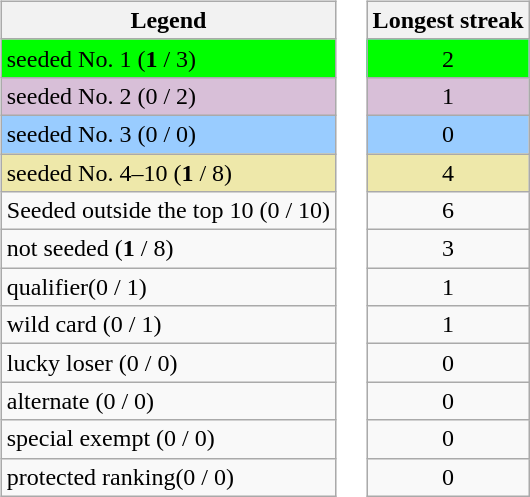<table>
<tr valign=top>
<td><br><table class="wikitable">
<tr>
<th>Legend</th>
</tr>
<tr bgcolor="lime">
<td>seeded No. 1 (<strong>1</strong> / 3)</td>
</tr>
<tr bgcolor="thistle">
<td>seeded No. 2 (0 / 2)</td>
</tr>
<tr bgcolor="99ccff">
<td>seeded No. 3 (0 / 0)</td>
</tr>
<tr bgcolor="eee8aa">
<td>seeded No. 4–10 (<strong>1</strong> / 8)</td>
</tr>
<tr>
<td>Seeded outside the top 10 (0 / 10)</td>
</tr>
<tr>
<td>not seeded (<strong>1</strong> / 8)</td>
</tr>
<tr>
<td>qualifier(0 / 1)</td>
</tr>
<tr>
<td>wild card (0 / 1)</td>
</tr>
<tr>
<td>lucky loser (0 / 0)</td>
</tr>
<tr>
<td>alternate (0 / 0)</td>
</tr>
<tr>
<td>special exempt (0 / 0)</td>
</tr>
<tr>
<td>protected ranking(0 / 0)</td>
</tr>
</table>
</td>
<td><br><table class=wikitable style=text-align:center>
<tr>
<th colspan=2>Longest streak</th>
</tr>
<tr style="background:Aqua;">
<td bgcolor=lime>2</td>
</tr>
<tr>
<td bgcolor=thistle>1</td>
</tr>
<tr>
<td bgcolor=99ccff>0</td>
</tr>
<tr>
<td bgcolor=eee8aa>4</td>
</tr>
<tr>
<td>6</td>
</tr>
<tr>
<td>3</td>
</tr>
<tr>
<td>1</td>
</tr>
<tr>
<td>1</td>
</tr>
<tr>
<td>0</td>
</tr>
<tr>
<td>0</td>
</tr>
<tr>
<td>0</td>
</tr>
<tr>
<td>0</td>
</tr>
</table>
</td>
</tr>
</table>
